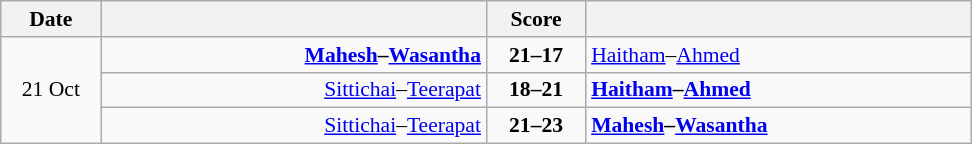<table class="wikitable" style="text-align: center; font-size:90% ">
<tr>
<th width="60">Date</th>
<th align="right" width="250"></th>
<th width="60">Score</th>
<th align="left" width="250"></th>
</tr>
<tr>
<td rowspan=3>21 Oct</td>
<td align=right><strong><a href='#'>Mahesh</a>–<a href='#'>Wasantha</a> </strong></td>
<td align=center><strong>21–17</strong></td>
<td align=left> <a href='#'>Haitham</a>–<a href='#'>Ahmed</a></td>
</tr>
<tr>
<td align=right><a href='#'>Sittichai</a>–<a href='#'>Teerapat</a> </td>
<td align=center><strong>18–21</strong></td>
<td align=left><strong> <a href='#'>Haitham</a>–<a href='#'>Ahmed</a></strong></td>
</tr>
<tr>
<td align=right><a href='#'>Sittichai</a>–<a href='#'>Teerapat</a> </td>
<td align=center><strong>21–23</strong></td>
<td align=left><strong> <a href='#'>Mahesh</a>–<a href='#'>Wasantha</a></strong></td>
</tr>
</table>
